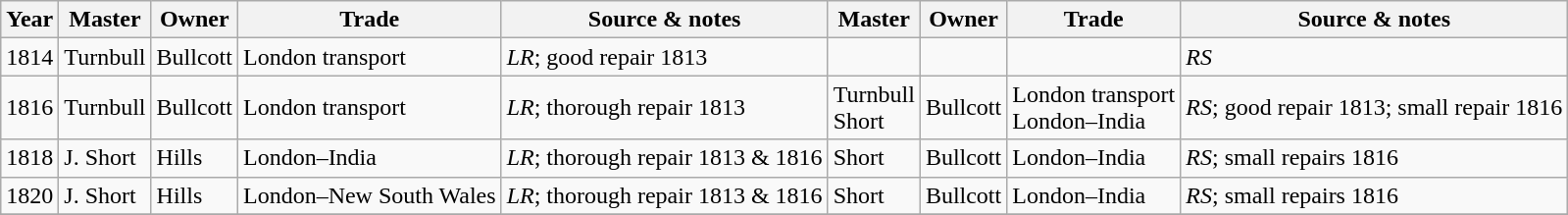<table class="sortable wikitable">
<tr>
<th>Year</th>
<th>Master</th>
<th>Owner</th>
<th>Trade</th>
<th>Source & notes</th>
<th>Master</th>
<th>Owner</th>
<th>Trade</th>
<th>Source & notes</th>
</tr>
<tr>
<td>1814</td>
<td>Turnbull</td>
<td>Bullcott</td>
<td>London transport</td>
<td><em>LR</em>; good repair 1813</td>
<td></td>
<td></td>
<td></td>
<td><em>RS</em></td>
</tr>
<tr>
<td>1816</td>
<td>Turnbull</td>
<td>Bullcott</td>
<td>London transport</td>
<td><em>LR</em>; thorough repair 1813</td>
<td>Turnbull<br>Short</td>
<td>Bullcott</td>
<td>London transport<br>London–India</td>
<td><em>RS</em>; good repair 1813; small repair 1816</td>
</tr>
<tr>
<td>1818</td>
<td>J. Short</td>
<td>Hills</td>
<td>London–India</td>
<td><em>LR</em>; thorough repair 1813 & 1816</td>
<td>Short</td>
<td>Bullcott</td>
<td>London–India</td>
<td><em>RS</em>; small repairs 1816</td>
</tr>
<tr>
<td>1820</td>
<td>J. Short</td>
<td>Hills</td>
<td>London–New South Wales</td>
<td><em>LR</em>; thorough repair 1813 & 1816</td>
<td>Short</td>
<td>Bullcott</td>
<td>London–India</td>
<td><em>RS</em>; small repairs 1816</td>
</tr>
<tr>
</tr>
</table>
